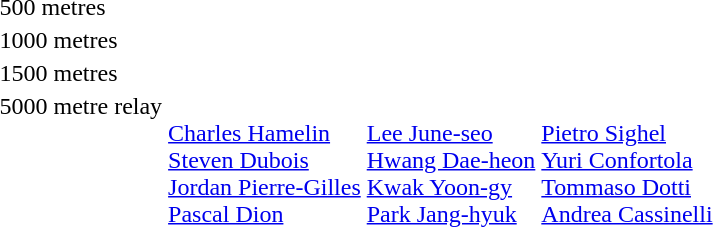<table>
<tr>
<td>500 metres<br></td>
<td></td>
<td></td>
<td></td>
</tr>
<tr>
<td>1000 metres<br></td>
<td></td>
<td></td>
<td></td>
</tr>
<tr>
<td>1500 metres<br></td>
<td></td>
<td></td>
<td></td>
</tr>
<tr valign="top">
<td>5000 metre relay<br></td>
<td><br><a href='#'>Charles Hamelin</a><br><a href='#'>Steven Dubois</a><br><a href='#'>Jordan Pierre-Gilles</a><br><a href='#'>Pascal Dion</a></td>
<td><br><a href='#'>Lee June-seo</a><br><a href='#'>Hwang Dae-heon</a><br><a href='#'>Kwak Yoon-gy</a><br><a href='#'>Park Jang-hyuk</a></td>
<td><br><a href='#'>Pietro Sighel</a><br><a href='#'>Yuri Confortola</a><br><a href='#'>Tommaso Dotti</a><br><a href='#'>Andrea Cassinelli</a></td>
</tr>
</table>
